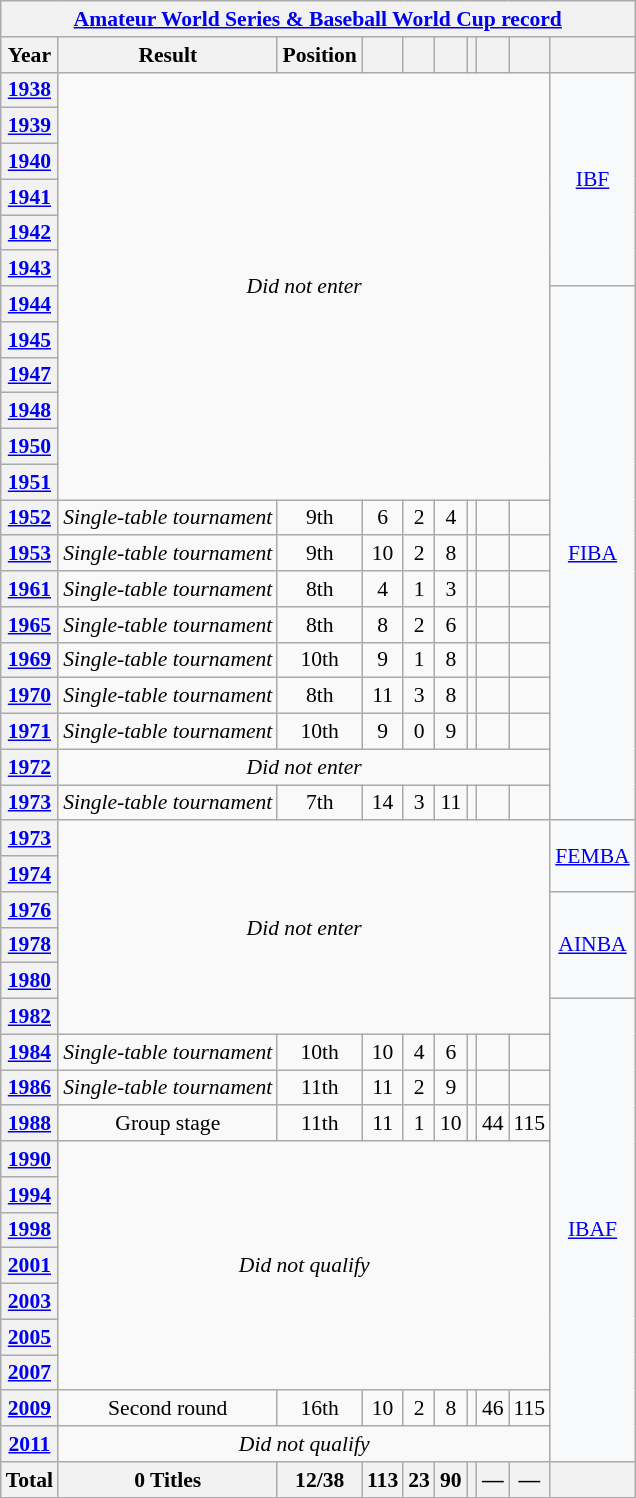<table class="wikitable" style="font-size:90%; text-align:center;">
<tr>
<th colspan="10"><a href='#'>Amateur World Series & Baseball World Cup record</a></th>
</tr>
<tr>
<th scope="col">Year</th>
<th scope="col">Result</th>
<th scope="col">Position</th>
<th scope="col"></th>
<th scope="col"></th>
<th scope="col"></th>
<th scope="col"></th>
<th scope="col"></th>
<th scope="col"></th>
<th scope="col"></th>
</tr>
<tr>
<th> <a href='#'>1938</a></th>
<td rowspan="12" colspan="8"><em>Did not enter</em></td>
<td style="background:#F8F9FA" rowspan=6><a href='#'>IBF</a></td>
</tr>
<tr>
<th> <a href='#'>1939</a></th>
</tr>
<tr>
<th> <a href='#'>1940</a></th>
</tr>
<tr>
<th> <a href='#'>1941</a></th>
</tr>
<tr>
<th> <a href='#'>1942</a></th>
</tr>
<tr>
<th> <a href='#'>1943</a></th>
</tr>
<tr>
<th> <a href='#'>1944</a></th>
<td style="background:#F8F9FA" rowspan=15><a href='#'>FIBA</a></td>
</tr>
<tr>
<th> <a href='#'>1945</a></th>
</tr>
<tr>
<th> <a href='#'>1947</a></th>
</tr>
<tr>
<th> <a href='#'>1948</a></th>
</tr>
<tr>
<th> <a href='#'>1950</a></th>
</tr>
<tr>
<th> <a href='#'>1951</a></th>
</tr>
<tr>
<th> <a href='#'>1952</a></th>
<td><em>Single-table tournament</em></td>
<td>9th</td>
<td>6</td>
<td>2</td>
<td>4</td>
<td></td>
<td></td>
<td></td>
</tr>
<tr>
<th> <a href='#'>1953</a></th>
<td><em>Single-table tournament</em></td>
<td>9th</td>
<td>10</td>
<td>2</td>
<td>8</td>
<td></td>
<td></td>
<td></td>
</tr>
<tr>
<th> <a href='#'>1961</a></th>
<td><em>Single-table tournament</em></td>
<td>8th</td>
<td>4</td>
<td>1</td>
<td>3</td>
<td></td>
<td></td>
<td></td>
</tr>
<tr>
<th> <a href='#'>1965</a></th>
<td><em>Single-table tournament</em></td>
<td>8th</td>
<td>8</td>
<td>2</td>
<td>6</td>
<td></td>
<td></td>
<td></td>
</tr>
<tr>
<th> <a href='#'>1969</a></th>
<td><em>Single-table tournament</em></td>
<td>10th</td>
<td>9</td>
<td>1</td>
<td>8</td>
<td></td>
<td></td>
<td></td>
</tr>
<tr>
<th> <a href='#'>1970</a></th>
<td><em>Single-table tournament</em></td>
<td>8th</td>
<td>11</td>
<td>3</td>
<td>8</td>
<td></td>
<td></td>
<td></td>
</tr>
<tr>
<th> <a href='#'>1971</a></th>
<td><em>Single-table tournament</em></td>
<td>10th</td>
<td>9</td>
<td>0</td>
<td>9</td>
<td></td>
<td></td>
<td></td>
</tr>
<tr>
<th> <a href='#'>1972</a></th>
<td colspan="8"><em>Did not enter</em></td>
</tr>
<tr>
<th> <a href='#'>1973</a></th>
<td><em>Single-table tournament</em></td>
<td>7th</td>
<td>14</td>
<td>3</td>
<td>11</td>
<td></td>
<td></td>
<td></td>
</tr>
<tr>
<th> <a href='#'>1973</a></th>
<td colspan=8  rowspan=6><em>Did not enter</em></td>
<td style="background:#F8F9FA" rowspan=2><a href='#'>FEMBA</a></td>
</tr>
<tr>
<th> <a href='#'>1974</a></th>
</tr>
<tr>
<th> <a href='#'>1976</a></th>
<td style="background:#F8F9FA" rowspan=3><a href='#'>AINBA</a></td>
</tr>
<tr>
<th> <a href='#'>1978</a></th>
</tr>
<tr>
<th> <a href='#'>1980</a></th>
</tr>
<tr>
<th> <a href='#'>1982</a></th>
<td style="background:#F8F9FA" rowspan=13><a href='#'>IBAF</a></td>
</tr>
<tr>
<th> <a href='#'>1984</a></th>
<td><em>Single-table tournament</em></td>
<td>10th</td>
<td>10</td>
<td>4</td>
<td>6</td>
<td></td>
<td></td>
<td></td>
</tr>
<tr>
<th> <a href='#'>1986</a></th>
<td><em>Single-table tournament</em></td>
<td>11th</td>
<td>11</td>
<td>2</td>
<td>9</td>
<td></td>
<td></td>
<td></td>
</tr>
<tr>
<th> <a href='#'>1988</a></th>
<td>Group stage</td>
<td>11th</td>
<td>11</td>
<td>1</td>
<td>10</td>
<td></td>
<td>44</td>
<td>115</td>
</tr>
<tr>
<th> <a href='#'>1990</a></th>
<td colspan=8 rowspan=7><em>Did not qualify</em></td>
</tr>
<tr>
<th> <a href='#'>1994</a></th>
</tr>
<tr>
<th> <a href='#'>1998</a></th>
</tr>
<tr>
<th> <a href='#'>2001</a></th>
</tr>
<tr>
<th> <a href='#'>2003</a></th>
</tr>
<tr>
<th> <a href='#'>2005</a></th>
</tr>
<tr>
<th> <a href='#'>2007</a></th>
</tr>
<tr>
<th> <a href='#'>2009</a></th>
<td>Second round</td>
<td>16th</td>
<td>10</td>
<td>2</td>
<td>8</td>
<td><strong></strong></td>
<td>46</td>
<td>115</td>
</tr>
<tr>
<th> <a href='#'>2011</a></th>
<td colspan=8><em>Did not qualify</em></td>
</tr>
<tr>
<th><strong>Total</strong></th>
<th>0 Titles</th>
<th><strong>12/38</strong></th>
<th><strong>113</strong></th>
<th><strong>23</strong></th>
<th><strong>90</strong></th>
<th><strong></strong></th>
<th><strong>—</strong></th>
<th><strong>—</strong></th>
<th></th>
</tr>
</table>
